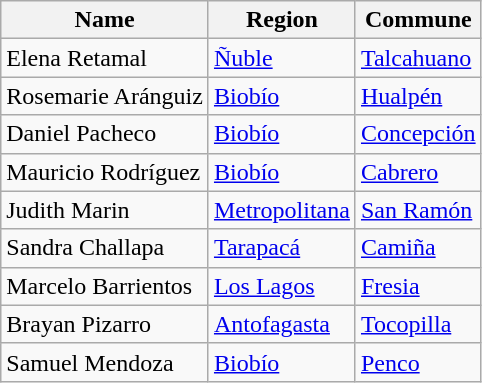<table class="wikitable">
<tr>
<th>Name</th>
<th>Region</th>
<th>Commune</th>
</tr>
<tr>
<td>Elena Retamal</td>
<td><a href='#'>Ñuble</a></td>
<td><a href='#'>Talcahuano</a></td>
</tr>
<tr>
<td>Rosemarie Aránguiz</td>
<td><a href='#'>Biobío</a></td>
<td><a href='#'>Hualpén</a></td>
</tr>
<tr>
<td>Daniel Pacheco</td>
<td><a href='#'>Biobío</a></td>
<td><a href='#'>Concepción</a></td>
</tr>
<tr>
<td>Mauricio Rodríguez</td>
<td><a href='#'>Biobío</a></td>
<td><a href='#'>Cabrero</a></td>
</tr>
<tr>
<td>Judith Marin</td>
<td><a href='#'>Metropolitana</a></td>
<td><a href='#'>San Ramón</a></td>
</tr>
<tr>
<td>Sandra Challapa</td>
<td><a href='#'>Tarapacá</a></td>
<td><a href='#'>Camiña</a></td>
</tr>
<tr>
<td>Marcelo Barrientos</td>
<td><a href='#'>Los Lagos</a></td>
<td><a href='#'>Fresia</a></td>
</tr>
<tr>
<td>Brayan Pizarro</td>
<td><a href='#'>Antofagasta</a></td>
<td><a href='#'>Tocopilla</a></td>
</tr>
<tr>
<td>Samuel Mendoza</td>
<td><a href='#'>Biobío</a></td>
<td><a href='#'>Penco</a></td>
</tr>
</table>
